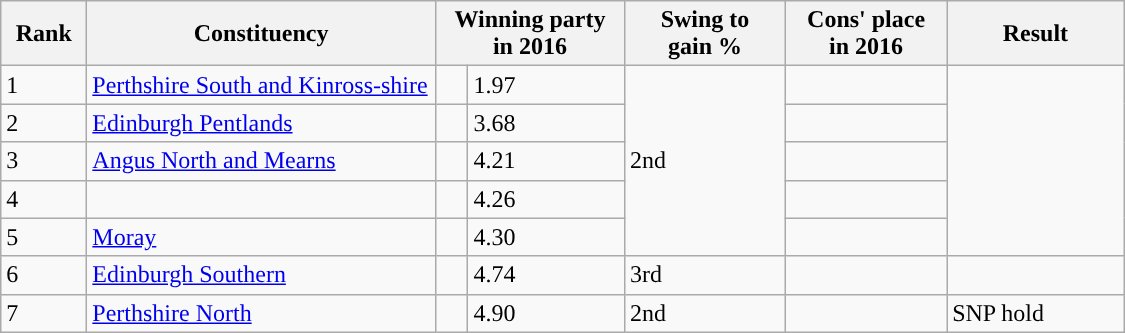<table class="wikitable" style="width:750px">
<tr>
<th style="width:50px;">Rank</th>
<th style="width:225px;">Constituency</th>
<th colspan="2" style="width:175px;" class=nowrap>Winning party<br>in 2016</th>
<th style="width:100px;">Swing to<br>gain %</th>
<th style="width:100px;">Cons' place<br>in 2016</th>
<th colspan="2" style="width:175px;">Result</th>
</tr>
<tr>
<td>1</td>
<td><a href='#'>Perthshire South and Kinross-shire</a></td>
<td></td>
<td>1.97</td>
<td rowspan="5">2nd</td>
<td style="color:inherit;background-color: "></td>
<td rowspan="5"></td>
</tr>
<tr>
<td>2</td>
<td><a href='#'>Edinburgh Pentlands</a></td>
<td></td>
<td>3.68</td>
<td style="color:inherit;background-color: "></td>
</tr>
<tr>
<td>3</td>
<td><a href='#'>Angus North and Mearns</a></td>
<td></td>
<td>4.21</td>
<td style="color:inherit;background-color: "></td>
</tr>
<tr>
<td>4</td>
<td></td>
<td></td>
<td>4.26</td>
<td style="color:inherit;background-color: "></td>
</tr>
<tr>
<td>5</td>
<td><a href='#'>Moray</a></td>
<td></td>
<td>4.30</td>
<td style="color:inherit;background-color: "></td>
</tr>
<tr>
<td>6</td>
<td><a href='#'>Edinburgh Southern</a></td>
<td></td>
<td>4.74</td>
<td>3rd</td>
<td style="color:inherit;background-color: "></td>
<td></td>
</tr>
<tr>
<td>7</td>
<td><a href='#'>Perthshire North</a></td>
<td></td>
<td>4.90</td>
<td>2nd</td>
<td style="color:inherit;background-color: "></td>
<td>SNP hold</td>
</tr>
</table>
